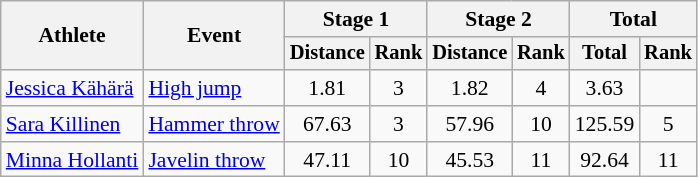<table class="wikitable" style="font-size:90%">
<tr>
<th rowspan=2>Athlete</th>
<th rowspan=2>Event</th>
<th colspan=2>Stage 1</th>
<th colspan=2>Stage 2</th>
<th colspan=2>Total</th>
</tr>
<tr style="font-size:95%">
<th>Distance</th>
<th>Rank</th>
<th>Distance</th>
<th>Rank</th>
<th>Total</th>
<th>Rank</th>
</tr>
<tr align=center>
<td align=left><a href='#'>Jessica Kähärä</a></td>
<td align=left><a href='#'>High jump</a></td>
<td>1.81</td>
<td>3</td>
<td>1.82</td>
<td>4</td>
<td>3.63</td>
<td></td>
</tr>
<tr align=center>
<td align=left><a href='#'>Sara Killinen</a></td>
<td align=left><a href='#'>Hammer throw</a></td>
<td>67.63</td>
<td>3</td>
<td>57.96</td>
<td>10</td>
<td>125.59</td>
<td>5</td>
</tr>
<tr align=center>
<td align=left><a href='#'>Minna Hollanti</a></td>
<td align=left><a href='#'>Javelin throw</a></td>
<td>47.11</td>
<td>10</td>
<td>45.53</td>
<td>11</td>
<td>92.64</td>
<td>11</td>
</tr>
</table>
